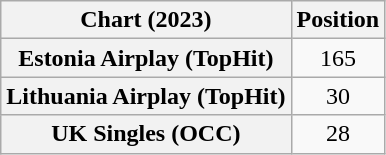<table class="wikitable sortable plainrowheaders" style="text-align:center">
<tr>
<th scope="col">Chart (2023)</th>
<th scope="col">Position</th>
</tr>
<tr>
<th scope="row">Estonia Airplay (TopHit)</th>
<td>165</td>
</tr>
<tr>
<th scope="row">Lithuania Airplay (TopHit)</th>
<td>30</td>
</tr>
<tr>
<th scope="row">UK Singles (OCC)</th>
<td>28</td>
</tr>
</table>
